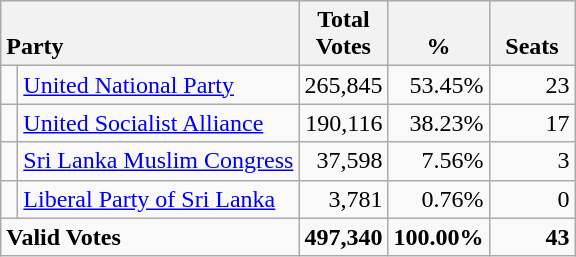<table class="wikitable" style="text-align:right;">
<tr>
<th style="text-align:left; vertical-align:bottom;" colspan="2">Party</th>
<th style="vertical-align:bottom; text-align:center; width:50px;">Total Votes</th>
<th style="vertical-align:bottom; text-align:center; width:50px;">%</th>
<th style="vertical-align:bottom; text-align:center; width:50px;">Seats</th>
</tr>
<tr>
<td bgcolor=> </td>
<td align=left><a href='#'>United National Party</a></td>
<td>265,845</td>
<td>53.45%</td>
<td>23</td>
</tr>
<tr>
<td bgcolor=> </td>
<td align=left><a href='#'>United Socialist Alliance</a></td>
<td>190,116</td>
<td>38.23%</td>
<td>17</td>
</tr>
<tr>
<td bgcolor=> </td>
<td align=left><a href='#'>Sri Lanka Muslim Congress</a></td>
<td>37,598</td>
<td>7.56%</td>
<td>3</td>
</tr>
<tr>
<td bgcolor=> </td>
<td align=left><a href='#'>Liberal Party of Sri Lanka</a></td>
<td>3,781</td>
<td>0.76%</td>
<td>0</td>
</tr>
<tr style="font-weight:bold">
<td style="text-align:left;" colspan="2">Valid Votes</td>
<td>497,340</td>
<td>100.00%</td>
<td>43</td>
</tr>
</table>
